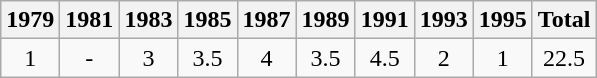<table class="wikitable" style="text-align:center">
<tr>
<th>1979</th>
<th>1981</th>
<th>1983</th>
<th>1985</th>
<th>1987</th>
<th>1989</th>
<th>1991</th>
<th>1993</th>
<th>1995</th>
<th>Total</th>
</tr>
<tr>
<td>1</td>
<td>-</td>
<td>3</td>
<td>3.5</td>
<td>4</td>
<td>3.5</td>
<td>4.5</td>
<td>2</td>
<td>1</td>
<td>22.5</td>
</tr>
</table>
